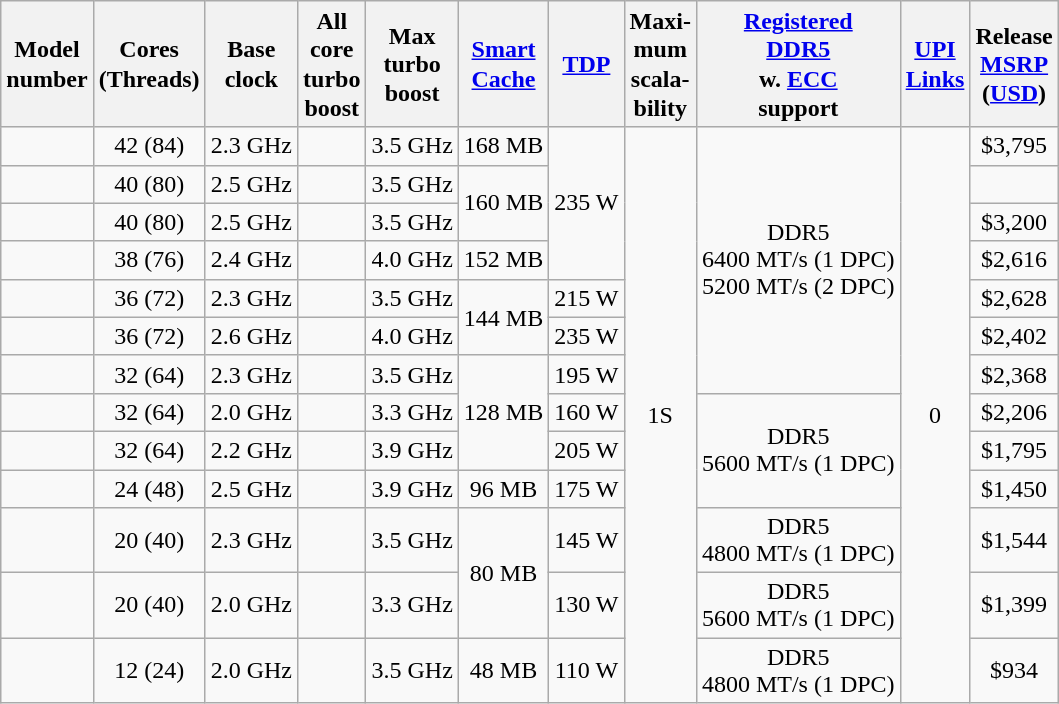<table class="wikitable sortable" style="font-size: 100%; text-align: center">
<tr style="line-height:120%">
<th>Model<br> number</th>
<th>Cores<br>(Threads)</th>
<th>Base<br>clock</th>
<th>All<br>core<br>turbo<br>boost</th>
<th>Max<br>turbo<br>boost</th>
<th><a href='#'>Smart<br>Cache</a></th>
<th><a href='#'>TDP</a></th>
<th>Maxi-<br>mum<br>scala-<br>bility</th>
<th><a href='#'>Registered</a><br><a href='#'>DDR5</a><br>w. <a href='#'>ECC</a><br>support</th>
<th><a href='#'>UPI<br>Links</a></th>
<th>Release<br><a href='#'>MSRP</a><br>(<a href='#'>USD</a>)</th>
</tr>
<tr>
<td></td>
<td>42 (84)</td>
<td>2.3 GHz</td>
<td></td>
<td>3.5 GHz</td>
<td>168 MB</td>
<td rowspan="4">235 W</td>
<td rowspan="13">1S</td>
<td rowspan="7">DDR5<br>6400 MT/s (1 DPC)<br>5200 MT/s (2 DPC)</td>
<td rowspan="13">0</td>
<td>$3,795</td>
</tr>
<tr>
<td></td>
<td>40 (80)</td>
<td>2.5 GHz</td>
<td></td>
<td>3.5 GHz</td>
<td rowspan="2">160 MB</td>
<td></td>
</tr>
<tr>
<td></td>
<td>40 (80)</td>
<td>2.5 GHz</td>
<td></td>
<td>3.5 GHz</td>
<td>$3,200</td>
</tr>
<tr>
<td></td>
<td>38 (76)</td>
<td>2.4 GHz</td>
<td></td>
<td>4.0 GHz</td>
<td>152 MB</td>
<td>$2,616</td>
</tr>
<tr>
<td></td>
<td>36 (72)</td>
<td>2.3 GHz</td>
<td></td>
<td>3.5 GHz</td>
<td rowspan="2">144 MB</td>
<td>215 W</td>
<td>$2,628</td>
</tr>
<tr>
<td></td>
<td>36 (72)</td>
<td>2.6 GHz</td>
<td></td>
<td>4.0 GHz</td>
<td>235 W</td>
<td>$2,402</td>
</tr>
<tr>
<td></td>
<td>32 (64)</td>
<td>2.3 GHz</td>
<td></td>
<td>3.5 GHz</td>
<td rowspan="3">128 MB</td>
<td>195 W</td>
<td>$2,368</td>
</tr>
<tr>
<td></td>
<td>32 (64)</td>
<td>2.0 GHz</td>
<td></td>
<td>3.3 GHz</td>
<td>160 W</td>
<td rowspan="3">DDR5<br>5600 MT/s (1 DPC)</td>
<td>$2,206</td>
</tr>
<tr>
<td></td>
<td>32 (64)</td>
<td>2.2 GHz</td>
<td></td>
<td>3.9 GHz</td>
<td>205 W</td>
<td>$1,795</td>
</tr>
<tr>
<td></td>
<td>24 (48)</td>
<td>2.5 GHz</td>
<td></td>
<td>3.9 GHz</td>
<td>96 MB</td>
<td>175 W</td>
<td>$1,450</td>
</tr>
<tr>
<td></td>
<td>20 (40)</td>
<td>2.3 GHz</td>
<td></td>
<td>3.5 GHz</td>
<td rowspan="2">80 MB</td>
<td>145 W</td>
<td>DDR5<br>4800 MT/s (1 DPC)</td>
<td>$1,544</td>
</tr>
<tr>
<td></td>
<td>20 (40)</td>
<td>2.0 GHz</td>
<td></td>
<td>3.3 GHz</td>
<td>130 W</td>
<td>DDR5<br>5600 MT/s (1 DPC)</td>
<td>$1,399</td>
</tr>
<tr>
<td></td>
<td>12 (24)</td>
<td>2.0 GHz</td>
<td></td>
<td>3.5 GHz</td>
<td>48 MB</td>
<td>110 W</td>
<td>DDR5<br>4800 MT/s (1 DPC)</td>
<td>$934</td>
</tr>
</table>
